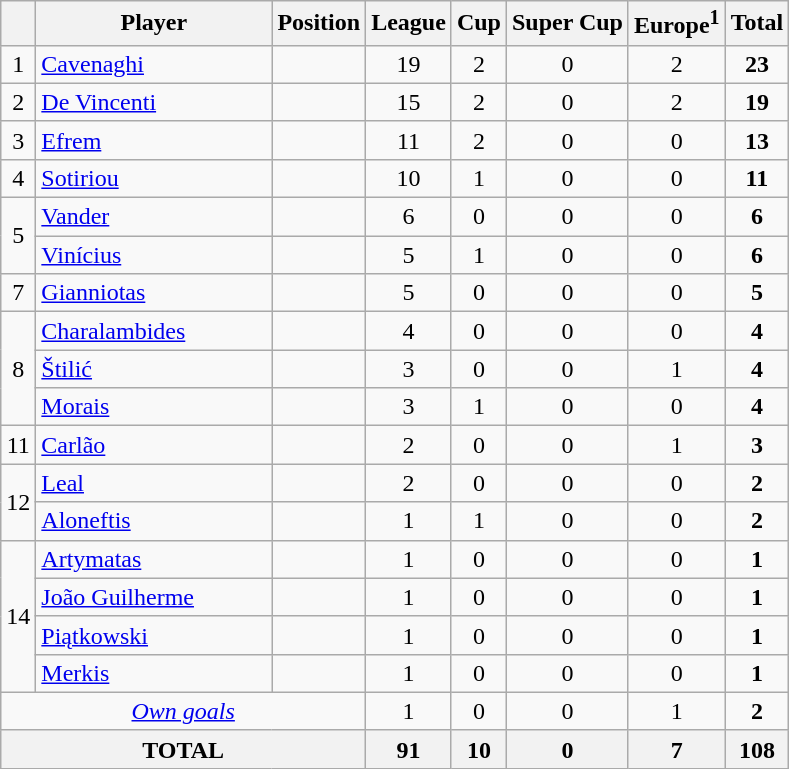<table class="wikitable">
<tr>
<th></th>
<th width="150">Player</th>
<th>Position</th>
<th>League</th>
<th>Cup</th>
<th>Super Cup</th>
<th>Europe<sup>1</sup></th>
<th>Total</th>
</tr>
<tr>
<td align=center>1</td>
<td> <a href='#'>Cavenaghi</a></td>
<td align=center></td>
<td align=center>19</td>
<td align=center>2</td>
<td align=center>0</td>
<td align=center>2</td>
<td align=center><strong>23</strong></td>
</tr>
<tr>
<td align=center>2</td>
<td> <a href='#'>De Vincenti</a></td>
<td align=center></td>
<td align=center>15</td>
<td align=center>2</td>
<td align=center>0</td>
<td align=center>2</td>
<td align=center><strong>19</strong></td>
</tr>
<tr>
<td align=center>3</td>
<td> <a href='#'>Efrem</a></td>
<td align=center></td>
<td align=center>11</td>
<td align=center>2</td>
<td align=center>0</td>
<td align=center>0</td>
<td align=center><strong>13</strong></td>
</tr>
<tr>
<td align=center>4</td>
<td> <a href='#'>Sotiriou</a></td>
<td align=center></td>
<td align=center>10</td>
<td align=center>1</td>
<td align=center>0</td>
<td align=center>0</td>
<td align=center><strong>11</strong></td>
</tr>
<tr>
<td rowspan="2" align=center>5</td>
<td> <a href='#'>Vander</a></td>
<td align=center></td>
<td align=center>6</td>
<td align=center>0</td>
<td align=center>0</td>
<td align=center>0</td>
<td align=center><strong>6</strong></td>
</tr>
<tr>
<td> <a href='#'>Vinícius</a></td>
<td align=center></td>
<td align=center>5</td>
<td align=center>1</td>
<td align=center>0</td>
<td align=center>0</td>
<td align=center><strong>6</strong></td>
</tr>
<tr>
<td align=center>7</td>
<td> <a href='#'>Gianniotas</a></td>
<td align=center></td>
<td align=center>5</td>
<td align=center>0</td>
<td align=center>0</td>
<td align=center>0</td>
<td align=center><strong>5</strong></td>
</tr>
<tr>
<td rowspan="3" align=center>8</td>
<td> <a href='#'>Charalambides</a></td>
<td align=center></td>
<td align=center>4</td>
<td align=center>0</td>
<td align=center>0</td>
<td align=center>0</td>
<td align=center><strong>4</strong></td>
</tr>
<tr>
<td> <a href='#'>Štilić</a></td>
<td align=center></td>
<td align=center>3</td>
<td align=center>0</td>
<td align=center>0</td>
<td align=center>1</td>
<td align=center><strong>4</strong></td>
</tr>
<tr>
<td> <a href='#'>Morais</a></td>
<td align=center></td>
<td align=center>3</td>
<td align=center>1</td>
<td align=center>0</td>
<td align=center>0</td>
<td align=center><strong>4</strong></td>
</tr>
<tr>
<td align=center>11</td>
<td> <a href='#'>Carlão</a></td>
<td align=center></td>
<td align=center>2</td>
<td align=center>0</td>
<td align=center>0</td>
<td align=center>1</td>
<td align=center><strong>3</strong></td>
</tr>
<tr>
<td rowspan="2" align=center>12</td>
<td> <a href='#'>Leal</a></td>
<td align=center></td>
<td align=center>2</td>
<td align=center>0</td>
<td align=center>0</td>
<td align=center>0</td>
<td align=center><strong>2</strong></td>
</tr>
<tr>
<td> <a href='#'>Aloneftis</a></td>
<td align=center></td>
<td align=center>1</td>
<td align=center>1</td>
<td align=center>0</td>
<td align=center>0</td>
<td align=center><strong>2</strong></td>
</tr>
<tr>
<td rowspan="4" align=center>14</td>
<td> <a href='#'>Artymatas</a></td>
<td align=center></td>
<td align=center>1</td>
<td align=center>0</td>
<td align=center>0</td>
<td align=center>0</td>
<td align=center><strong>1</strong></td>
</tr>
<tr>
<td> <a href='#'>João Guilherme</a></td>
<td align=center></td>
<td align=center>1</td>
<td align=center>0</td>
<td align=center>0</td>
<td align=center>0</td>
<td align=center><strong>1</strong></td>
</tr>
<tr>
<td> <a href='#'>Piątkowski</a></td>
<td align=center></td>
<td align=center>1</td>
<td align=center>0</td>
<td align=center>0</td>
<td align=center>0</td>
<td align=center><strong>1</strong></td>
</tr>
<tr>
<td> <a href='#'>Merkis</a></td>
<td align=center></td>
<td align=center>1</td>
<td align=center>0</td>
<td align=center>0</td>
<td align=center>0</td>
<td align=center><strong>1</strong></td>
</tr>
<tr>
<td colspan="3" align=center><em><a href='#'>Own goals</a></em></td>
<td align=center>1</td>
<td align=center>0</td>
<td align=center>0</td>
<td align=center>1</td>
<td align=center><strong>2</strong></td>
</tr>
<tr>
<th colspan="3" align=center>TOTAL</th>
<th align=center>91</th>
<th align=center>10</th>
<th align=center>0</th>
<th align=center>7</th>
<th align=center>108</th>
</tr>
</table>
